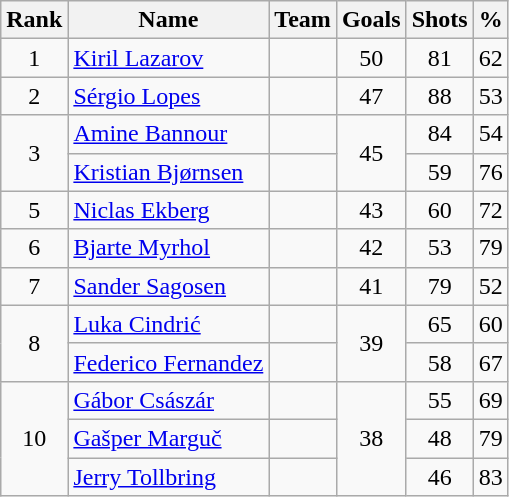<table class="wikitable" style="text-align: center;">
<tr>
<th>Rank</th>
<th>Name</th>
<th>Team</th>
<th>Goals</th>
<th>Shots</th>
<th>%</th>
</tr>
<tr>
<td>1</td>
<td align="left"><a href='#'>Kiril Lazarov</a></td>
<td align="left"></td>
<td>50</td>
<td>81</td>
<td>62</td>
</tr>
<tr>
<td>2</td>
<td align="left"><a href='#'>Sérgio Lopes</a></td>
<td align="left"></td>
<td>47</td>
<td>88</td>
<td>53</td>
</tr>
<tr>
<td rowspan=2>3</td>
<td align="left"><a href='#'>Amine Bannour</a></td>
<td align="left"></td>
<td rowspan=2>45</td>
<td>84</td>
<td>54</td>
</tr>
<tr>
<td align="left"><a href='#'>Kristian Bjørnsen</a></td>
<td align="left"></td>
<td>59</td>
<td>76</td>
</tr>
<tr>
<td>5</td>
<td align="left"><a href='#'>Niclas Ekberg</a></td>
<td align="left"></td>
<td>43</td>
<td>60</td>
<td>72</td>
</tr>
<tr>
<td>6</td>
<td align="left"><a href='#'>Bjarte Myrhol</a></td>
<td align="left"></td>
<td>42</td>
<td>53</td>
<td>79</td>
</tr>
<tr>
<td>7</td>
<td align="left"><a href='#'>Sander Sagosen</a></td>
<td align="left"></td>
<td>41</td>
<td>79</td>
<td>52</td>
</tr>
<tr>
<td rowspan=2>8</td>
<td align="left"><a href='#'>Luka Cindrić</a></td>
<td align="left"></td>
<td rowspan=2>39</td>
<td>65</td>
<td>60</td>
</tr>
<tr>
<td align="left"><a href='#'>Federico Fernandez</a></td>
<td align="left"></td>
<td>58</td>
<td>67</td>
</tr>
<tr>
<td rowspan=3>10</td>
<td align="left"><a href='#'>Gábor Császár</a></td>
<td align="left"></td>
<td rowspan=3>38</td>
<td>55</td>
<td>69</td>
</tr>
<tr>
<td align="left"><a href='#'>Gašper Marguč</a></td>
<td align="left"></td>
<td>48</td>
<td>79</td>
</tr>
<tr>
<td align="left"><a href='#'>Jerry Tollbring</a></td>
<td align="left"></td>
<td>46</td>
<td>83</td>
</tr>
</table>
